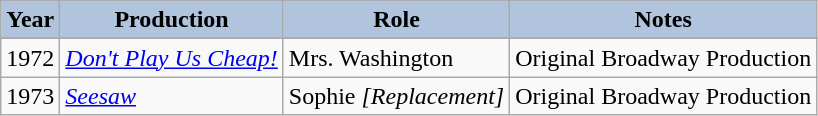<table class="wikitable" style="font-size:100%;">
<tr>
<th style="background:#B0C4DE;">Year</th>
<th style="background:#B0C4DE;">Production</th>
<th style="background:#B0C4DE;">Role</th>
<th style="background:#B0C4DE;">Notes</th>
</tr>
<tr>
</tr>
<tr>
<td>1972</td>
<td><a href='#'><em>Don't Play Us Cheap!</em></a></td>
<td>Mrs. Washington</td>
<td>Original Broadway Production</td>
</tr>
<tr>
<td>1973</td>
<td><a href='#'><em>Seesaw</em></a></td>
<td>Sophie <em>[Replacement]</em></td>
<td>Original Broadway Production</td>
</tr>
</table>
